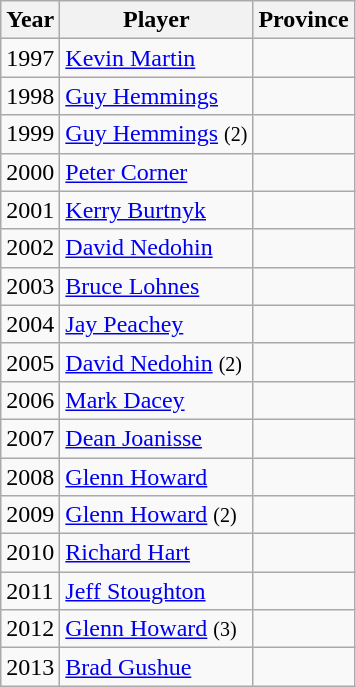<table class=wikitable>
<tr>
<th scope="col">Year</th>
<th scope="col">Player</th>
<th scope="col">Province</th>
</tr>
<tr>
<td>1997</td>
<td><a href='#'>Kevin Martin</a></td>
<td></td>
</tr>
<tr>
<td>1998</td>
<td><a href='#'>Guy Hemmings</a></td>
<td></td>
</tr>
<tr>
<td>1999</td>
<td><a href='#'>Guy Hemmings</a> <small>(2)</small></td>
<td></td>
</tr>
<tr>
<td>2000</td>
<td><a href='#'>Peter Corner</a></td>
<td></td>
</tr>
<tr>
<td>2001</td>
<td><a href='#'>Kerry Burtnyk</a></td>
<td></td>
</tr>
<tr>
<td>2002</td>
<td><a href='#'>David Nedohin</a></td>
<td></td>
</tr>
<tr>
<td>2003</td>
<td><a href='#'>Bruce Lohnes</a></td>
<td></td>
</tr>
<tr>
<td>2004</td>
<td><a href='#'>Jay Peachey</a></td>
<td></td>
</tr>
<tr>
<td>2005</td>
<td><a href='#'>David Nedohin</a> <small>(2)</small></td>
<td></td>
</tr>
<tr>
<td>2006</td>
<td><a href='#'>Mark Dacey</a></td>
<td></td>
</tr>
<tr>
<td>2007</td>
<td><a href='#'>Dean Joanisse</a></td>
<td></td>
</tr>
<tr>
<td>2008</td>
<td><a href='#'>Glenn Howard</a></td>
<td></td>
</tr>
<tr>
<td>2009</td>
<td><a href='#'>Glenn Howard</a> <small>(2)</small></td>
<td></td>
</tr>
<tr>
<td>2010</td>
<td><a href='#'>Richard Hart</a></td>
<td></td>
</tr>
<tr>
<td>2011</td>
<td><a href='#'>Jeff Stoughton</a></td>
<td></td>
</tr>
<tr>
<td>2012</td>
<td><a href='#'>Glenn Howard</a> <small>(3)</small></td>
<td></td>
</tr>
<tr>
<td>2013</td>
<td><a href='#'>Brad Gushue</a></td>
<td></td>
</tr>
</table>
